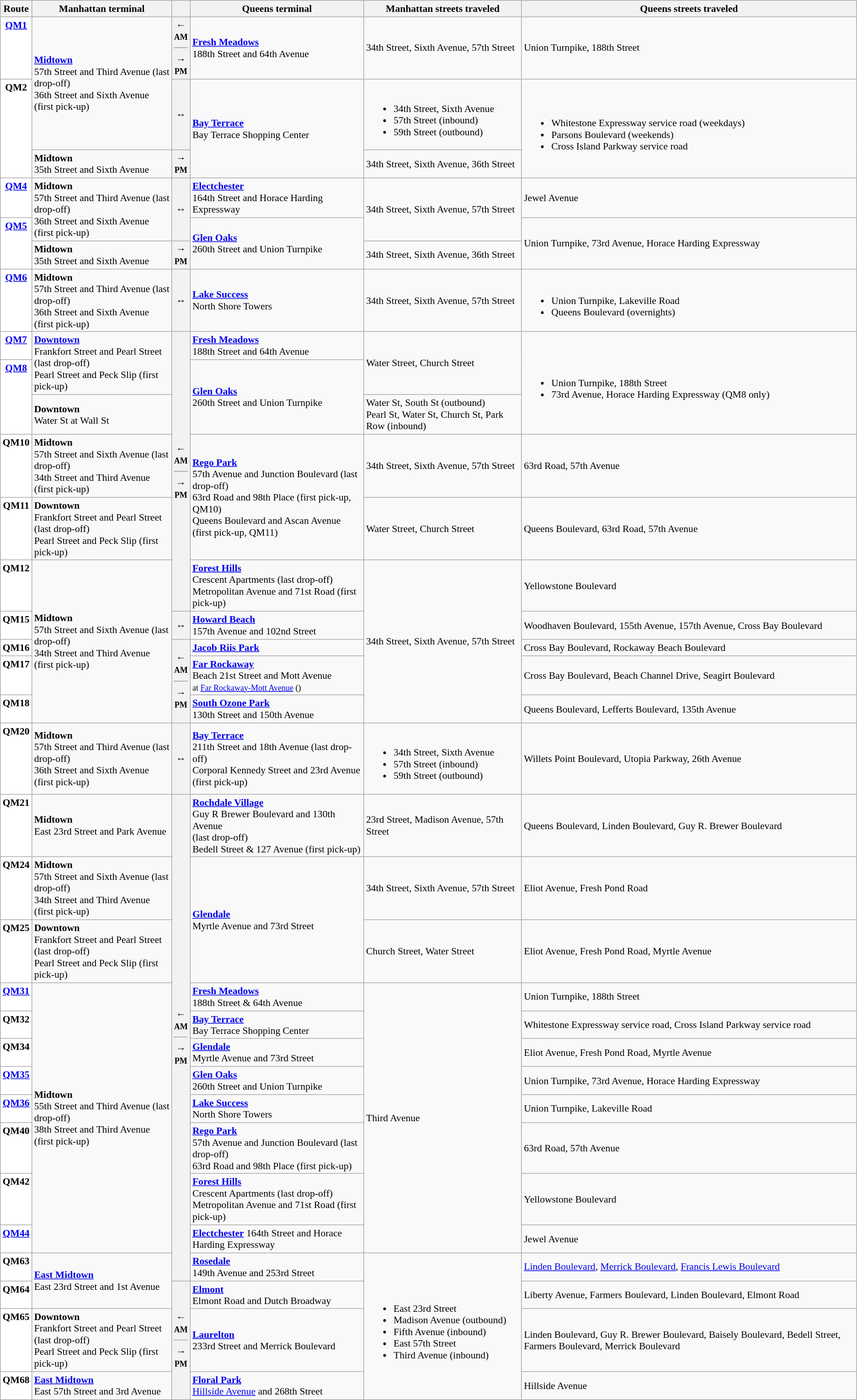<table class=wikitable style="font-size: 90%;"|>
<tr>
<th>Route</th>
<th>Manhattan terminal</th>
<th></th>
<th>Queens terminal</th>
<th>Manhattan streets traveled</th>
<th>Queens streets traveled</th>
</tr>
<tr>
<td style="background:white; color:black" align="center" valign="top"><div><a href='#'><strong>QM1</strong></a></div></td>
<td rowspan="2"><strong><a href='#'>Midtown</a></strong><br>57th Street and Third Avenue (last drop-off)<br>36th Street and Sixth Avenue (first pick-up)</td>
<th><div><span>←</span><br><small>AM</small><hr><span>→</span><br><small>PM</small></div></th>
<td><strong><a href='#'>Fresh Meadows</a></strong><br>188th Street and 64th Avenue</td>
<td>34th Street, Sixth Avenue, 57th Street</td>
<td>Union Turnpike, 188th Street</td>
</tr>
<tr>
<td rowspan="2" style="background:white; color:black" align="center" valign="top"><div><strong>QM2</strong></div></td>
<th><span>↔ </span></th>
<td rowspan="2"><strong><a href='#'>Bay Terrace</a></strong><br>Bay Terrace Shopping Center</td>
<td><br><ul><li>34th Street, Sixth Avenue</li><li>57th Street (inbound)</li><li>59th Street (outbound)</li></ul></td>
<td rowspan="2"><br><ul><li>Whitestone Expressway service road (weekdays)</li><li>Parsons Boulevard (weekends)</li><li>Cross Island Parkway service road</li></ul></td>
</tr>
<tr>
<td><strong>Midtown</strong><br>35th Street and Sixth Avenue</td>
<th><div><span>→</span><br><small>PM</small></div></th>
<td>34th Street, Sixth Avenue, 36th Street</td>
</tr>
<tr>
<td style="background:white; color:black" align="center" valign="top"><div><strong><a href='#'>QM4</a></strong><br></div></td>
<td rowspan="2"><strong>Midtown</strong><br>57th Street and Third Avenue (last drop-off)<br>36th Street and Sixth Avenue (first pick-up)</td>
<th rowspan="2"><span>↔ </span></th>
<td><strong><a href='#'>Electchester</a></strong><br>164th Street and Horace Harding Expressway</td>
<td rowspan="2">34th Street, Sixth Avenue, 57th Street</td>
<td>Jewel Avenue</td>
</tr>
<tr>
<td rowspan="2" style="background:white; color:black" align="center" valign="top"><div><strong><a href='#'>QM5</a></strong><br></div></td>
<td rowspan="2"><strong><a href='#'>Glen Oaks</a></strong><br>260th Street and Union Turnpike</td>
<td rowspan="2">Union Turnpike, 73rd Avenue, Horace Harding Expressway</td>
</tr>
<tr>
<td><strong>Midtown</strong><br>35th Street and Sixth Avenue</td>
<th><div><span>→</span><br><small>PM</small></div></th>
<td>34th Street, Sixth Avenue, 36th Street</td>
</tr>
<tr>
<td style="background:white; color:black" align="center" valign="top"><div><strong><a href='#'>QM6</a></strong><br></div></td>
<td><strong>Midtown</strong><br>57th Street and Third Avenue (last drop-off)<br>36th Street and Sixth Avenue (first pick-up)</td>
<th><span>↔ </span></th>
<td><strong><a href='#'>Lake Success</a></strong><br>North Shore Towers</td>
<td>34th Street, Sixth Avenue, 57th Street</td>
<td><br><ul><li>Union Turnpike, Lakeville Road</li><li>Queens Boulevard (overnights)</li></ul></td>
</tr>
<tr>
<td style="background:white; color:black" align="center" valign=top><div><strong><a href='#'>QM7</a></strong><br></div></td>
<td rowspan="2"><strong><a href='#'>Downtown</a></strong><br>Frankfort Street and Pearl Street (last drop-off)<br>Pearl Street and Peck Slip (first pick-up)</td>
<th rowspan="6"><div><span>←</span><br><small>AM</small><hr><span>→</span><br><small>PM</small></div></th>
<td><strong><a href='#'>Fresh Meadows</a></strong><br>188th Street and 64th Avenue</td>
<td rowspan="2">Water Street, Church Street</td>
<td rowspan="3"><br><ul><li>Union Turnpike, 188th Street</li><li>73rd Avenue, Horace Harding Expressway (QM8 only)</li></ul></td>
</tr>
<tr>
<td rowspan="2" style="background:white; color:black" align="center" valign="top"><div><strong><a href='#'>QM8</a></strong></div></td>
<td rowspan="2"><strong><a href='#'>Glen Oaks</a></strong><br>260th Street and Union Turnpike</td>
</tr>
<tr>
<td><strong>Downtown</strong><br>Water St at Wall St</td>
<td>Water St, South St (outbound)<br>Pearl St, Water St, Church St, Park Row (inbound)</td>
</tr>
<tr>
<td style="background:white; color:black" align="center" valign=top><div><strong>QM10</strong><br></div></td>
<td><strong>Midtown</strong><br>57th Street and Sixth Avenue (last drop-off)<br>34th Street and Third Avenue (first pick-up)</td>
<td rowspan=2><strong><a href='#'>Rego Park</a></strong><br>57th Avenue and Junction Boulevard (last drop-off)<br>63rd Road and 98th Place (first pick-up, QM10)<br>Queens Boulevard and Ascan Avenue (first pick-up, QM11)</td>
<td>34th Street, Sixth Avenue, 57th Street</td>
<td>63rd Road, 57th Avenue</td>
</tr>
<tr>
<td style="background:white; color:black" align="center" valign=top><div><strong>QM11</strong><br></div></td>
<td><strong>Downtown</strong><br>Frankfort Street and Pearl Street (last drop-off)<br>Pearl Street and Peck Slip (first pick-up)</td>
<td>Water Street, Church Street</td>
<td>Queens Boulevard, 63rd Road, 57th Avenue</td>
</tr>
<tr>
<td style="background:white; color:black" align="center" valign=top><div><strong>QM12</strong><br></div></td>
<td rowspan=5><strong>Midtown</strong><br>57th Street and Sixth Avenue (last drop-off)<br>34th Street and Third Avenue (first pick-up)</td>
<td><strong><a href='#'>Forest Hills</a></strong><br>Crescent Apartments (last drop-off)<br>Metropolitan Avenue and 71st Road (first pick-up)</td>
<td rowspan=5>34th Street, Sixth Avenue, 57th Street</td>
<td>Yellowstone Boulevard</td>
</tr>
<tr>
<td style="background:white; color:black" align="center" valign=top><div><strong>QM15</strong></div></td>
<th><span>↔ </span></th>
<td><strong><a href='#'>Howard Beach</a></strong><br>157th Avenue and 102nd Street</td>
<td>Woodhaven Boulevard, 155th Avenue, 157th Avenue, Cross Bay Boulevard</td>
</tr>
<tr>
<td style="background:white; color:black" align="center" valign=top><div><strong>QM16</strong></div></td>
<th rowspan="3"><div><span>←</span><br><small>AM</small><hr><span>→</span><br><small>PM</small></div></th>
<td><strong><a href='#'>Jacob Riis Park</a></strong></td>
<td>Cross Bay Boulevard, Rockaway Beach Boulevard</td>
</tr>
<tr>
<td style="background:white; color:black" align="center" valign=top><div><strong>QM17</strong><br></div></td>
<td><strong><a href='#'>Far Rockaway</a></strong><br>Beach 21st Street and Mott Avenue<br><small>at <a href='#'>Far Rockaway-Mott Avenue</a> ()</small></td>
<td>Cross Bay Boulevard, Beach Channel Drive, Seagirt Boulevard</td>
</tr>
<tr>
<td style="background:white; color:black" align="center" valign=top><div><strong>QM18</strong></div></td>
<td><strong><a href='#'>South Ozone Park</a></strong><br>130th Street and 150th Avenue</td>
<td>Queens Boulevard, Lefferts Boulevard, 135th Avenue</td>
</tr>
<tr>
<td style="background:white; color:black" align="center" valign=top><div><div><strong>QM20</strong><br></div></div></td>
<td><strong>Midtown</strong><br>57th Street and Third Avenue (last drop-off)<br>36th Street and Sixth Avenue (first pick-up)</td>
<th><span>↔</span></th>
<td><strong><a href='#'>Bay Terrace</a></strong><br>211th Street and 18th Avenue (last drop-off)<br>Corporal Kennedy Street and 23rd Avenue (first pick-up)</td>
<td><br><ul><li>34th Street, Sixth Avenue</li><li>57th Street (inbound)</li><li>59th Street (outbound)</li></ul></td>
<td>Willets Point Boulevard, Utopia Parkway, 26th Avenue</td>
</tr>
<tr>
<td style="background:white; color:black" align="center" valign=top><div><strong>QM21</strong></div></td>
<td><strong>Midtown</strong><br>East 23rd Street and Park Avenue</td>
<th rowspan="12"><div><span>←</span><br><small>AM</small><hr><span>→</span><br><small>PM</small></div></th>
<td><strong><a href='#'>Rochdale Village</a></strong><br>Guy R Brewer Boulevard and 130th Avenue<br>(last drop-off)<br>Bedell Street & 127 Avenue (first pick-up)</td>
<td>23rd Street, Madison Avenue, 57th Street</td>
<td>Queens Boulevard, Linden Boulevard, Guy R. Brewer Boulevard</td>
</tr>
<tr>
<td style="background:white; color:black" align="center" valign=top><div><strong>QM24</strong></div></td>
<td><strong>Midtown</strong><br>57th Street and Sixth Avenue (last drop-off)<br>34th Street and Third Avenue (first pick-up)</td>
<td rowspan=2><strong><a href='#'>Glendale</a></strong><br>Myrtle Avenue and 73rd Street</td>
<td>34th Street, Sixth Avenue, 57th Street</td>
<td>Eliot Avenue, Fresh Pond Road</td>
</tr>
<tr>
<td style="background:white; color:black" align="center" valign=top><div><strong>QM25</strong></div></td>
<td><strong>Downtown</strong><br>Frankfort Street and Pearl Street (last drop-off)<br>Pearl Street and Peck Slip (first pick-up)</td>
<td>Church Street, Water Street</td>
<td>Eliot Avenue, Fresh Pond Road, Myrtle Avenue</td>
</tr>
<tr>
<td style="background:white; color:black" align="center" valign=top><div><strong><a href='#'>QM31</a></strong></div></td>
<td rowspan=8><strong>Midtown</strong><br>55th Street and Third Avenue (last drop-off)<br>38th Street and Third Avenue (first pick-up)</td>
<td><strong><a href='#'>Fresh Meadows</a></strong><br>188th Street & 64th Avenue</td>
<td rowspan=8>Third Avenue</td>
<td>Union Turnpike, 188th Street</td>
</tr>
<tr>
<td style="background:white; color:black" align="center" valign=top><div><strong>QM32</strong></div></td>
<td><strong><a href='#'>Bay Terrace</a></strong><br>Bay Terrace Shopping Center</td>
<td>Whitestone Expressway service road, Cross Island Parkway service road</td>
</tr>
<tr>
<td style="background:white; color:black" align="center" valign=top><div><strong>QM34</strong></div></td>
<td><strong><a href='#'>Glendale</a></strong><br>Myrtle Avenue and 73rd Street</td>
<td>Eliot Avenue, Fresh Pond Road, Myrtle Avenue</td>
</tr>
<tr>
<td style="background:white; color:black" align="center" valign=top><div><strong><a href='#'>QM35</a></strong></div></td>
<td><strong><a href='#'>Glen Oaks</a></strong><br>260th Street and Union Turnpike</td>
<td>Union Turnpike, 73rd Avenue, Horace Harding Expressway</td>
</tr>
<tr>
<td style="background:white; color:black" align="center" valign=top><div><strong><a href='#'>QM36</a></strong></div></td>
<td><strong><a href='#'>Lake Success</a></strong><br>North Shore Towers</td>
<td>Union Turnpike, Lakeville Road</td>
</tr>
<tr>
<td style="background:white; color:black" align="center" valign=top><div><strong>QM40</strong></div></td>
<td><strong><a href='#'>Rego Park</a></strong><br>57th Avenue and Junction Boulevard (last drop-off)<br>63rd Road and 98th Place (first pick-up)</td>
<td>63rd Road, 57th Avenue</td>
</tr>
<tr>
<td style="background:white; color:black" align="center" valign=top><div><strong>QM42</strong></div></td>
<td><strong><a href='#'>Forest Hills</a></strong><br>Crescent Apartments (last drop-off)<br>Metropolitan Avenue and 71st Road (first pick-up)</td>
<td>Yellowstone Boulevard</td>
</tr>
<tr>
<td style="background:white; color:black" align="center" valign=top><div><strong><a href='#'>QM44</a></strong><br></div></td>
<td><strong><a href='#'>Electchester</a></strong> 164th Street and Horace Harding Expressway</td>
<td>Jewel Avenue</td>
</tr>
<tr>
<td style="background:white; color:black" align="center" valign="top"><div><strong>QM63</strong></div></td>
<td rowspan="2"><strong><a href='#'>East Midtown</a></strong><br>East 23rd Street and 1st Avenue</td>
<td><strong><a href='#'>Rosedale</a></strong><br>149th Avenue and 253rd Street</td>
<td rowspan="4"><br><ul><li>East 23rd Street</li><li>Madison Avenue (outbound)</li><li>Fifth Avenue (inbound)</li><li>East 57th Street</li><li>Third Avenue (inbound)</li></ul></td>
<td><a href='#'>Linden Boulevard</a>, <a href='#'>Merrick Boulevard</a>, <a href='#'>Francis Lewis Boulevard</a></td>
</tr>
<tr>
<td style="background:white; color:black" align="center" valign="top"><div><strong>QM64</strong></div></td>
<th rowspan="4"><div><span>←</span><br><small>AM</small><hr><span>→</span><br><small>PM</small></div></th>
<td><strong><a href='#'>Elmont</a></strong><br> Elmont Road and Dutch Broadway</td>
<td>Liberty Avenue, Farmers Boulevard, Linden Boulevard, Elmont Road</td>
</tr>
<tr>
<td style="background:white; color:black" align="center" valign=top><div><strong>QM65</strong></div></td>
<td><strong>Downtown</strong><br>Frankfort Street and Pearl Street (last drop-off)<br>Pearl Street and Peck Slip (first pick-up)</td>
<td><strong><a href='#'>Laurelton</a></strong><br>233rd Street and Merrick Boulevard</td>
<td>Linden Boulevard, Guy R. Brewer Boulevard, Baisely Boulevard, Bedell Street, Farmers Boulevard, Merrick Boulevard</td>
</tr>
<tr>
<td style="background:white; color:black" align="center" valign="top"><div><strong>QM68</strong></div></td>
<td><strong><a href='#'>East Midtown</a></strong><br> East  57th Street and 3rd Avenue</td>
<td><strong><a href='#'>Floral Park</a></strong><br><a href='#'>Hillside Avenue</a> and 268th Street</td>
<td>Hillside Avenue</td>
</tr>
</table>
